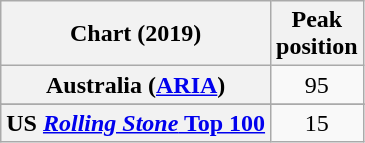<table class="wikitable plainrowheaders sortable" style="text-align:center;">
<tr>
<th scope="col">Chart (2019)</th>
<th scope="col">Peak<br>position</th>
</tr>
<tr>
<th scope="row">Australia (<a href='#'>ARIA</a>)</th>
<td>95</td>
</tr>
<tr>
</tr>
<tr>
</tr>
<tr>
</tr>
<tr>
</tr>
<tr>
<th scope="row">US <a href='#'><em>Rolling Stone</em> Top 100</a></th>
<td>15</td>
</tr>
</table>
